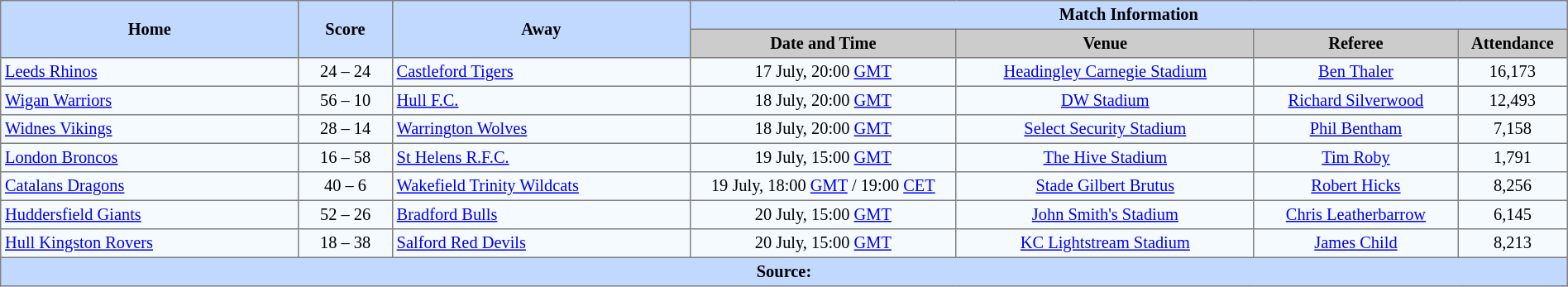<table border="1" cellpadding="3" cellspacing="0" style="border-collapse:collapse; font-size:85%; text-align:center; width:100%">
<tr style="background:#c1d8ff;">
<th rowspan="2" style="width:19%;">Home</th>
<th rowspan="2" style="width:6%;">Score</th>
<th rowspan="2" style="width:19%;">Away</th>
<th colspan=6>Match Information</th>
</tr>
<tr style="background:#ccc;">
<th width=17%>Date and Time</th>
<th width=19%>Venue</th>
<th width=13%>Referee</th>
<th width=7%>Attendance</th>
</tr>
<tr style="background:#f5faff;">
<td align=left> <a href='#'>Leeds Rhinos</a></td>
<td>24 – 24</td>
<td align=left> <a href='#'>Castleford Tigers</a></td>
<td>17 July, 20:00 <a href='#'>GMT</a></td>
<td><a href='#'>Headingley Carnegie Stadium</a></td>
<td><a href='#'>Ben Thaler</a></td>
<td>16,173</td>
</tr>
<tr style="background:#f5faff;">
<td align=left> <a href='#'>Wigan Warriors</a></td>
<td>56 – 10</td>
<td align=left> <a href='#'>Hull F.C.</a></td>
<td>18 July, 20:00 <a href='#'>GMT</a></td>
<td><a href='#'>DW Stadium</a></td>
<td><a href='#'>Richard Silverwood</a></td>
<td>12,493</td>
</tr>
<tr style="background:#f5faff;">
<td align=left> <a href='#'>Widnes Vikings</a></td>
<td>28 – 14</td>
<td align=left> <a href='#'>Warrington Wolves</a></td>
<td>18 July, 20:00 <a href='#'>GMT</a></td>
<td><a href='#'>Select Security Stadium</a></td>
<td><a href='#'>Phil Bentham</a></td>
<td>7,158</td>
</tr>
<tr style="background:#f5faff;">
<td align=left> <a href='#'>London Broncos</a></td>
<td>16 – 58</td>
<td align=left> <a href='#'>St Helens R.F.C.</a></td>
<td>19 July, 15:00 <a href='#'>GMT</a></td>
<td><a href='#'>The Hive Stadium</a></td>
<td><a href='#'>Tim Roby</a></td>
<td>1,791</td>
</tr>
<tr style="background:#f5faff;">
<td align=left> <a href='#'>Catalans Dragons</a></td>
<td>40 – 6</td>
<td align=left> <a href='#'>Wakefield Trinity Wildcats</a></td>
<td>19 July, 18:00 <a href='#'>GMT</a> / 19:00 <a href='#'>CET</a></td>
<td><a href='#'>Stade Gilbert Brutus</a></td>
<td><a href='#'>Robert Hicks</a></td>
<td>8,256</td>
</tr>
<tr style="background:#f5faff;">
<td align=left> <a href='#'>Huddersfield Giants</a></td>
<td>52 – 26</td>
<td align=left> <a href='#'>Bradford Bulls</a></td>
<td>20 July, 15:00 <a href='#'>GMT</a></td>
<td><a href='#'>John Smith's Stadium</a></td>
<td><a href='#'>Chris Leatherbarrow</a></td>
<td>6,145</td>
</tr>
<tr style="background:#f5faff;">
<td align=left> <a href='#'>Hull Kingston Rovers</a></td>
<td>18 – 38</td>
<td align=left> <a href='#'>Salford Red Devils</a></td>
<td>20 July, 15:00 <a href='#'>GMT</a></td>
<td><a href='#'>KC Lightstream Stadium</a></td>
<td><a href='#'>James Child</a></td>
<td>8,213</td>
</tr>
<tr style="background:#c1d8ff;">
<th colspan=12>Source:</th>
</tr>
</table>
